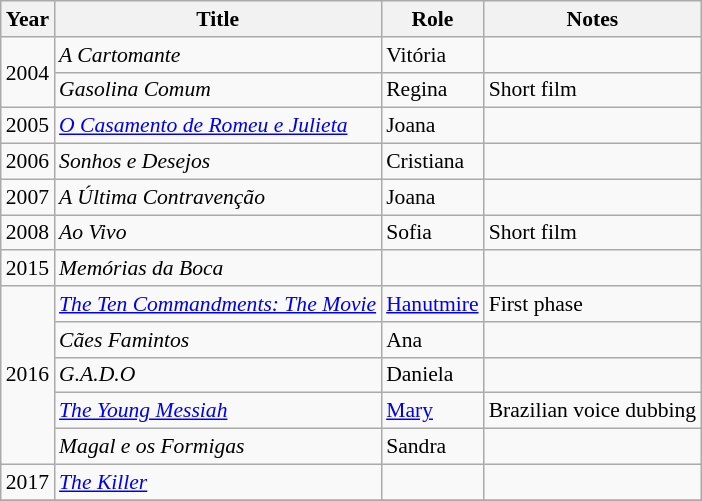<table class="wikitable" style="font-size: 90%;">
<tr>
<th>Year</th>
<th>Title</th>
<th>Role</th>
<th>Notes</th>
</tr>
<tr>
<td rowspan=2>2004</td>
<td><em>A Cartomante</em></td>
<td>Vitória</td>
<td></td>
</tr>
<tr>
<td><em>Gasolina Comum</em></td>
<td>Regina</td>
<td>Short film</td>
</tr>
<tr>
<td>2005</td>
<td><em><a href='#'>O Casamento de Romeu e Julieta</a></em></td>
<td>Joana</td>
<td></td>
</tr>
<tr>
<td>2006</td>
<td><em>Sonhos e Desejos</em></td>
<td>Cristiana</td>
<td></td>
</tr>
<tr>
<td>2007</td>
<td><em>A Última Contravenção</em></td>
<td>Joana</td>
<td></td>
</tr>
<tr>
<td>2008</td>
<td><em>Ao Vivo</em></td>
<td>Sofia</td>
<td>Short film</td>
</tr>
<tr>
<td>2015</td>
<td><em>Memórias da Boca</em></td>
<td></td>
<td></td>
</tr>
<tr>
<td rowspan=5>2016</td>
<td><em><a href='#'>The Ten Commandments: The Movie</a></em></td>
<td><a href='#'>Hanutmire</a></td>
<td>First phase</td>
</tr>
<tr>
<td><em>Cães Famintos</em></td>
<td>Ana</td>
<td></td>
</tr>
<tr>
<td><em>G.A.D.O</em></td>
<td>Daniela</td>
<td></td>
</tr>
<tr>
<td><em><a href='#'>The Young Messiah</a></em></td>
<td><a href='#'>Mary</a></td>
<td>Brazilian voice dubbing</td>
</tr>
<tr>
<td><em>Magal e os Formigas</em></td>
<td>Sandra</td>
<td></td>
</tr>
<tr>
<td>2017</td>
<td><em><a href='#'>The Killer</a></em></td>
<td></td>
<td></td>
</tr>
<tr>
</tr>
</table>
